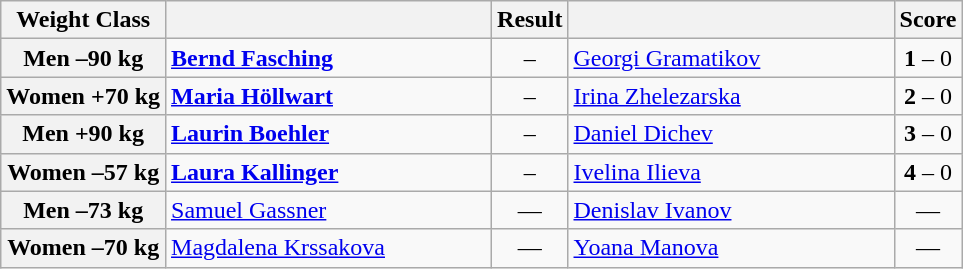<table class="wikitable">
<tr>
<th>Weight Class</th>
<th style="width:210px;"></th>
<th>Result</th>
<th style="width:210px;"></th>
<th>Score</th>
</tr>
<tr>
<th>Men –90 kg</th>
<td><strong><a href='#'>Bernd Fasching</a></strong></td>
<td align="center"><strong></strong> – </td>
<td><a href='#'>Georgi Gramatikov</a></td>
<td align="center"><strong>1</strong> – 0</td>
</tr>
<tr>
<th>Women +70 kg</th>
<td><strong><a href='#'>Maria Höllwart</a></strong></td>
<td align="center"><strong></strong> – </td>
<td><a href='#'>Irina Zhelezarska</a></td>
<td align="center"><strong>2</strong> – 0</td>
</tr>
<tr>
<th>Men +90 kg</th>
<td><strong><a href='#'>Laurin Boehler</a></strong></td>
<td align="center"><strong></strong> – </td>
<td><a href='#'>Daniel Dichev</a></td>
<td align="center"><strong>3</strong> – 0</td>
</tr>
<tr>
<th>Women –57 kg</th>
<td><strong><a href='#'>Laura Kallinger</a></strong></td>
<td align="center"><strong></strong> – </td>
<td><a href='#'>Ivelina Ilieva</a></td>
<td align="center"><strong>4</strong> – 0</td>
</tr>
<tr>
<th>Men –73 kg</th>
<td><a href='#'>Samuel Gassner</a></td>
<td align="center">—</td>
<td><a href='#'>Denislav Ivanov</a></td>
<td align="center">—</td>
</tr>
<tr>
<th>Women –70 kg</th>
<td><a href='#'>Magdalena Krssakova</a></td>
<td align="center">—</td>
<td><a href='#'>Yoana Manova</a></td>
<td align="center">—</td>
</tr>
</table>
